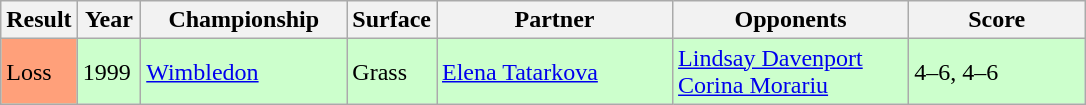<table class="sortable wikitable">
<tr>
<th style="width:40px">Result</th>
<th style="width:35px">Year</th>
<th style="width:130px">Championship</th>
<th style="width:50px">Surface</th>
<th style="width:150px">Partner</th>
<th style="width:150px">Opponents</th>
<th style="width:110px" class="unsortable">Score</th>
</tr>
<tr style="background:#ccffcc;">
<td style="background:#ffa07a;">Loss</td>
<td>1999</td>
<td><a href='#'>Wimbledon</a></td>
<td>Grass</td>
<td> <a href='#'>Elena Tatarkova</a></td>
<td> <a href='#'>Lindsay Davenport</a> <br>  <a href='#'>Corina Morariu</a></td>
<td>4–6, 4–6</td>
</tr>
</table>
